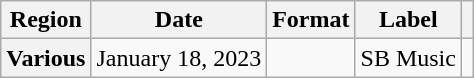<table class="wikitable plainrowheaders">
<tr>
<th scope="col">Region</th>
<th scope="col">Date</th>
<th scope="col">Format</th>
<th scope="col">Label</th>
<th scope="col" class="unsortable"></th>
</tr>
<tr>
<th scope="row">Various</th>
<td rowspan="2">January 18, 2023</td>
<td></td>
<td>SB Music</td>
<td></td>
</tr>
</table>
